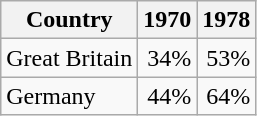<table class="wikitable sortable" style="text-align: right">
<tr>
<th>Country</th>
<th>1970</th>
<th>1978</th>
</tr>
<tr>
<td style="text-align:left;">Great Britain</td>
<td>34%</td>
<td>53%</td>
</tr>
<tr>
<td style="text-align:left;">Germany</td>
<td>44%</td>
<td>64%</td>
</tr>
</table>
